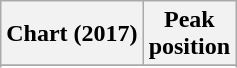<table class="wikitable sortable plainrowheaders" style="text-align:center">
<tr>
<th scope="col">Chart (2017)</th>
<th scope="col">Peak<br>position</th>
</tr>
<tr>
</tr>
<tr>
</tr>
</table>
